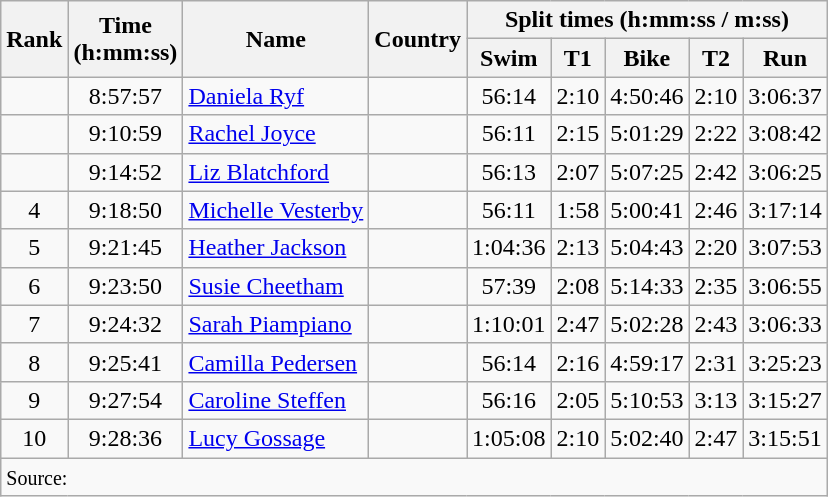<table class="wikitable sortable" style="text-align:center">
<tr>
<th data-sort-type="number" rowspan=2>Rank</th>
<th rowspan=2>Time<br>(h:mm:ss)</th>
<th rowspan=2>Name</th>
<th rowspan=2>Country</th>
<th colspan=5>Split times (h:mm:ss / m:ss)</th>
</tr>
<tr>
<th>Swim</th>
<th>T1</th>
<th>Bike</th>
<th>T2</th>
<th>Run</th>
</tr>
<tr>
<td></td>
<td>8:57:57</td>
<td align="left"><a href='#'>Daniela Ryf</a></td>
<td align="left"></td>
<td>56:14</td>
<td>2:10</td>
<td>4:50:46</td>
<td>2:10</td>
<td>3:06:37</td>
</tr>
<tr>
<td></td>
<td>9:10:59</td>
<td align="left"><a href='#'>Rachel Joyce</a></td>
<td align="left"></td>
<td>56:11</td>
<td>2:15</td>
<td>5:01:29</td>
<td>2:22</td>
<td>3:08:42</td>
</tr>
<tr>
<td></td>
<td>9:14:52</td>
<td align="left"><a href='#'>Liz Blatchford</a></td>
<td align="left"></td>
<td>56:13</td>
<td>2:07</td>
<td>5:07:25</td>
<td>2:42</td>
<td>3:06:25</td>
</tr>
<tr>
<td>4</td>
<td>9:18:50</td>
<td align='left'><a href='#'>Michelle Vesterby</a></td>
<td align='left'></td>
<td>56:11</td>
<td>1:58</td>
<td>5:00:41</td>
<td>2:46</td>
<td>3:17:14</td>
</tr>
<tr>
<td>5</td>
<td>9:21:45</td>
<td align='left'><a href='#'>Heather Jackson</a></td>
<td align='left'></td>
<td>1:04:36</td>
<td>2:13</td>
<td>5:04:43</td>
<td>2:20</td>
<td>3:07:53</td>
</tr>
<tr>
<td>6</td>
<td>9:23:50</td>
<td align='left'><a href='#'>Susie Cheetham</a></td>
<td align='left'></td>
<td>57:39</td>
<td>2:08</td>
<td>5:14:33</td>
<td>2:35</td>
<td>3:06:55</td>
</tr>
<tr>
<td>7</td>
<td>9:24:32</td>
<td align='left'><a href='#'>Sarah Piampiano</a></td>
<td align='left'></td>
<td>1:10:01</td>
<td>2:47</td>
<td>5:02:28</td>
<td>2:43</td>
<td>3:06:33</td>
</tr>
<tr>
<td>8</td>
<td>9:25:41</td>
<td align='left'><a href='#'>Camilla Pedersen</a></td>
<td align='left'></td>
<td>56:14</td>
<td>2:16</td>
<td>4:59:17</td>
<td>2:31</td>
<td>3:25:23</td>
</tr>
<tr>
<td>9</td>
<td>9:27:54</td>
<td align='left'><a href='#'>Caroline Steffen</a></td>
<td align='left'></td>
<td>56:16</td>
<td>2:05</td>
<td>5:10:53</td>
<td>3:13</td>
<td>3:15:27</td>
</tr>
<tr>
<td>10</td>
<td>9:28:36</td>
<td align='left'><a href='#'>Lucy Gossage</a></td>
<td align='left'></td>
<td>1:05:08</td>
<td>2:10</td>
<td>5:02:40</td>
<td>2:47</td>
<td>3:15:51</td>
</tr>
<tr class="sortbottom">
<td colspan="9" align="left"><small>Source:</small></td>
</tr>
</table>
